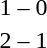<table style="text-align:center">
<tr>
<th width=200></th>
<th width=100></th>
<th width=200></th>
</tr>
<tr>
<td align=right><strong></strong></td>
<td>1 – 0</td>
<td align=left></td>
</tr>
<tr>
<td align=right><strong></strong></td>
<td>2 – 1</td>
<td align=left></td>
</tr>
</table>
